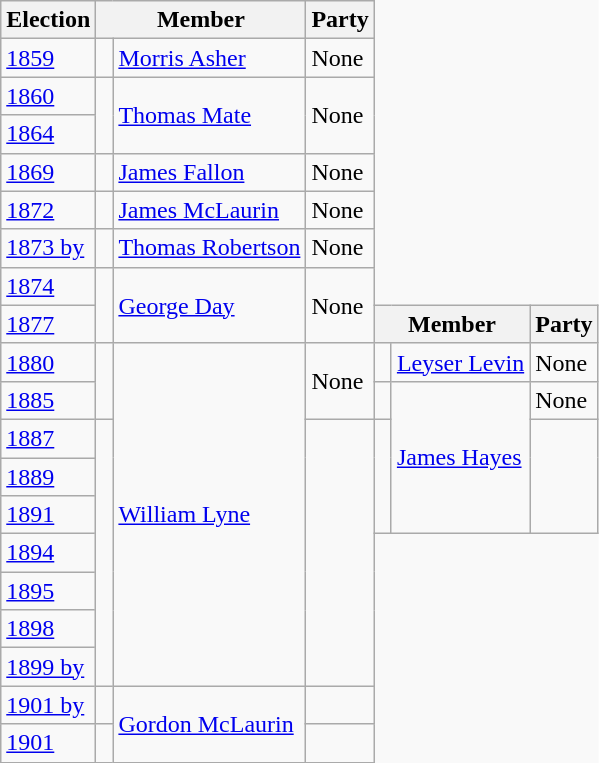<table class="wikitable" style='border-style: none none none none;'>
<tr>
<th>Election</th>
<th colspan="2">Member</th>
<th>Party</th>
</tr>
<tr style="background: #f9f9f9">
<td><a href='#'>1859</a></td>
<td> </td>
<td><a href='#'>Morris Asher</a></td>
<td>None</td>
</tr>
<tr style="background: #f9f9f9">
<td><a href='#'>1860</a></td>
<td rowspan="2" > </td>
<td rowspan="2"><a href='#'>Thomas Mate</a></td>
<td rowspan="2">None</td>
</tr>
<tr style="background: #f9f9f9">
<td><a href='#'>1864</a></td>
</tr>
<tr style="background: #f9f9f9">
<td><a href='#'>1869</a></td>
<td> </td>
<td><a href='#'>James Fallon</a></td>
<td>None</td>
</tr>
<tr style="background: #f9f9f9">
<td><a href='#'>1872</a></td>
<td> </td>
<td><a href='#'>James McLaurin</a></td>
<td>None</td>
</tr>
<tr style="background: #f9f9f9">
<td><a href='#'>1873 by</a></td>
<td> </td>
<td><a href='#'>Thomas Robertson</a></td>
<td>None</td>
</tr>
<tr style="background: #f9f9f9">
<td><a href='#'>1874</a></td>
<td rowspan="2" > </td>
<td rowspan="2"><a href='#'>George Day</a></td>
<td rowspan="2">None</td>
</tr>
<tr style="background: #f9f9f9">
<td><a href='#'>1877</a></td>
<th colspan="2">Member</th>
<th>Party</th>
</tr>
<tr style="background: #f9f9f9">
<td><a href='#'>1880</a></td>
<td rowspan="2" > </td>
<td rowspan="9"><a href='#'>William Lyne</a></td>
<td rowspan="2">None</td>
<td> </td>
<td><a href='#'>Leyser Levin</a></td>
<td>None</td>
</tr>
<tr style="background: #f9f9f9">
<td><a href='#'>1885</a></td>
<td> </td>
<td rowspan="4"><a href='#'>James Hayes</a></td>
<td>None</td>
</tr>
<tr style="background: #f9f9f9">
<td><a href='#'>1887</a></td>
<td rowspan="7" > </td>
<td rowspan="7"></td>
<td rowspan="3" > </td>
<td rowspan="3"></td>
</tr>
<tr style="background: #f9f9f9">
<td><a href='#'>1889</a></td>
</tr>
<tr style="background: #f9f9f9">
<td><a href='#'>1891</a></td>
</tr>
<tr style="background: #f9f9f9">
<td><a href='#'>1894</a></td>
</tr>
<tr style="background: #f9f9f9">
<td><a href='#'>1895</a></td>
</tr>
<tr style="background: #f9f9f9">
<td><a href='#'>1898</a></td>
</tr>
<tr style="background: #f9f9f9">
<td><a href='#'>1899 by</a></td>
</tr>
<tr style="background: #f9f9f9">
<td><a href='#'>1901 by</a></td>
<td> </td>
<td rowspan="2"><a href='#'>Gordon McLaurin</a></td>
<td></td>
</tr>
<tr style="background: #f9f9f9">
<td><a href='#'>1901</a></td>
<td> </td>
<td></td>
</tr>
</table>
